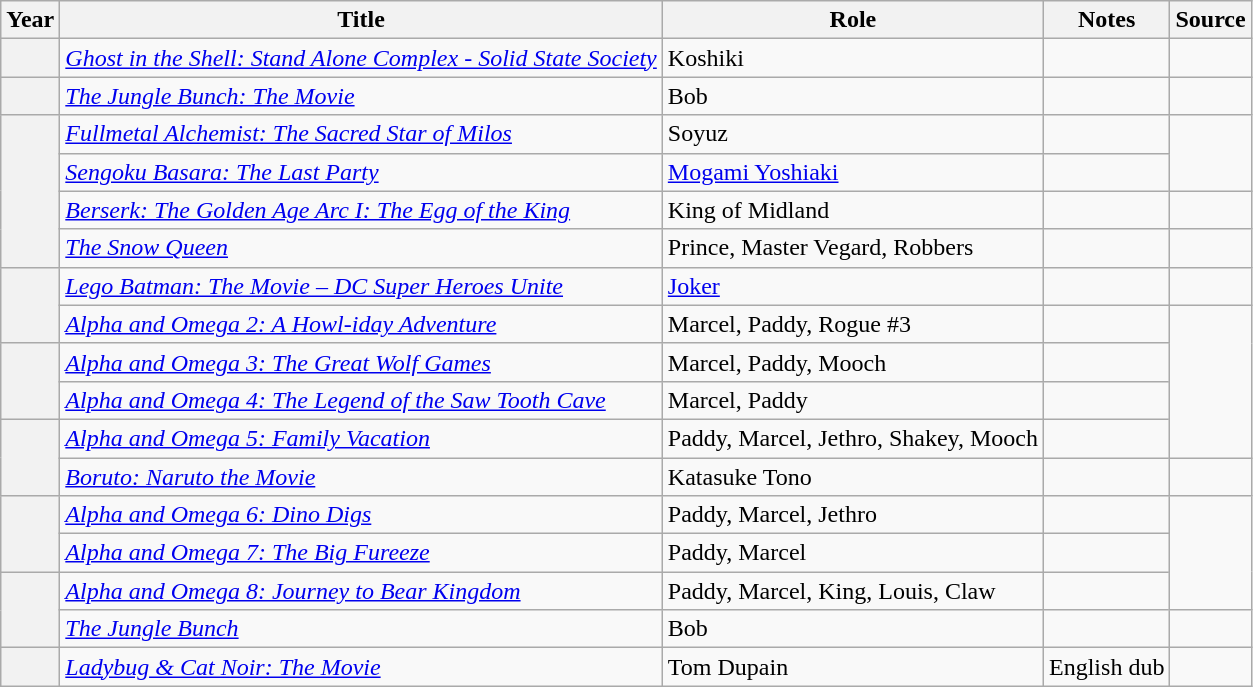<table class="wikitable sortable plainrowheaders">
<tr>
<th scope="col">Year</th>
<th scope="col">Title</th>
<th scope="col">Role</th>
<th scope="col" class="unsortable">Notes</th>
<th scope="col" class="unsortable">Source</th>
</tr>
<tr>
<th scope="row"></th>
<td><em><a href='#'>Ghost in the Shell: Stand Alone Complex - Solid State Society</a></em></td>
<td>Koshiki</td>
<td></td>
<td></td>
</tr>
<tr>
<th scope="row"></th>
<td><em><a href='#'>The Jungle Bunch: The Movie</a></em></td>
<td>Bob</td>
<td></td>
<td></td>
</tr>
<tr>
<th scope="row" rowspan="4"></th>
<td><em><a href='#'>Fullmetal Alchemist: The Sacred Star of Milos</a></em></td>
<td>Soyuz</td>
<td></td>
<td rowspan="2"></td>
</tr>
<tr>
<td><em><a href='#'>Sengoku Basara: The Last Party</a></em></td>
<td><a href='#'>Mogami Yoshiaki</a></td>
<td></td>
</tr>
<tr>
<td><em><a href='#'>Berserk: The Golden Age Arc I: The Egg of the King</a></em></td>
<td>King of Midland</td>
<td></td>
<td></td>
</tr>
<tr>
<td><em><a href='#'>The Snow Queen</a></em></td>
<td>Prince, Master Vegard, Robbers</td>
<td></td>
<td></td>
</tr>
<tr>
<th scope="row" rowspan="2"></th>
<td><em><a href='#'>Lego Batman: The Movie – DC Super Heroes Unite</a></em></td>
<td><a href='#'>Joker</a></td>
<td></td>
<td></td>
</tr>
<tr>
<td><em><a href='#'>Alpha and Omega 2: A Howl-iday Adventure</a></em></td>
<td>Marcel, Paddy, Rogue #3</td>
<td></td>
<td rowspan="4"></td>
</tr>
<tr>
<th scope="row" rowspan="2"></th>
<td><em><a href='#'>Alpha and Omega 3: The Great Wolf Games</a></em></td>
<td>Marcel, Paddy, Mooch</td>
<td></td>
</tr>
<tr>
<td><em><a href='#'>Alpha and Omega 4: The Legend of the Saw Tooth Cave</a></em></td>
<td>Marcel, Paddy</td>
<td></td>
</tr>
<tr>
<th scope="row" rowspan="2"></th>
<td><em><a href='#'>Alpha and Omega 5: Family Vacation</a></em></td>
<td>Paddy, Marcel, Jethro, Shakey, Mooch</td>
<td></td>
</tr>
<tr>
<td><em><a href='#'>Boruto: Naruto the Movie</a></em></td>
<td>Katasuke Tono</td>
<td></td>
<td></td>
</tr>
<tr>
<th scope="row" rowspan="2"></th>
<td><em><a href='#'>Alpha and Omega 6: Dino Digs</a></em></td>
<td>Paddy, Marcel, Jethro</td>
<td></td>
<td rowspan="3"></td>
</tr>
<tr>
<td><em><a href='#'>Alpha and Omega 7: The Big Fureeze</a></em></td>
<td>Paddy, Marcel</td>
<td></td>
</tr>
<tr>
<th scope="row" rowspan="2"></th>
<td><em><a href='#'>Alpha and Omega 8: Journey to Bear Kingdom</a></em></td>
<td>Paddy, Marcel, King, Louis, Claw</td>
<td></td>
</tr>
<tr>
<td><em><a href='#'>The Jungle Bunch</a></em></td>
<td>Bob</td>
<td></td>
<td></td>
</tr>
<tr>
<th scope="row"></th>
<td><em><a href='#'>Ladybug & Cat Noir: The Movie</a></em></td>
<td>Tom Dupain</td>
<td>English dub</td>
<td></td>
</tr>
</table>
